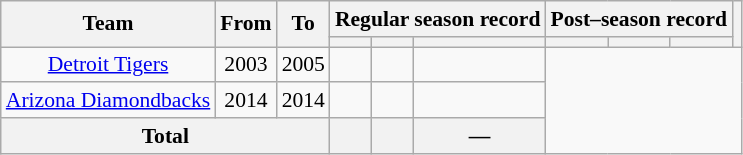<table class="wikitable" Style="text-align: center;font-size:90%">
<tr>
<th rowspan="2">Team</th>
<th rowspan="2">From</th>
<th rowspan="2">To</th>
<th colspan="3">Regular season record</th>
<th colspan="3">Post–season record</th>
<th rowspan="2"></th>
</tr>
<tr>
<th></th>
<th></th>
<th></th>
<th></th>
<th></th>
<th></th>
</tr>
<tr>
<td><a href='#'>Detroit Tigers</a></td>
<td>2003</td>
<td>2005</td>
<td></td>
<td></td>
<td></td>
</tr>
<tr>
<td><a href='#'>Arizona Diamondbacks</a></td>
<td>2014</td>
<td>2014</td>
<td></td>
<td></td>
<td></td>
</tr>
<tr>
<th colspan="3">Total</th>
<th></th>
<th></th>
<th>—</th>
</tr>
</table>
